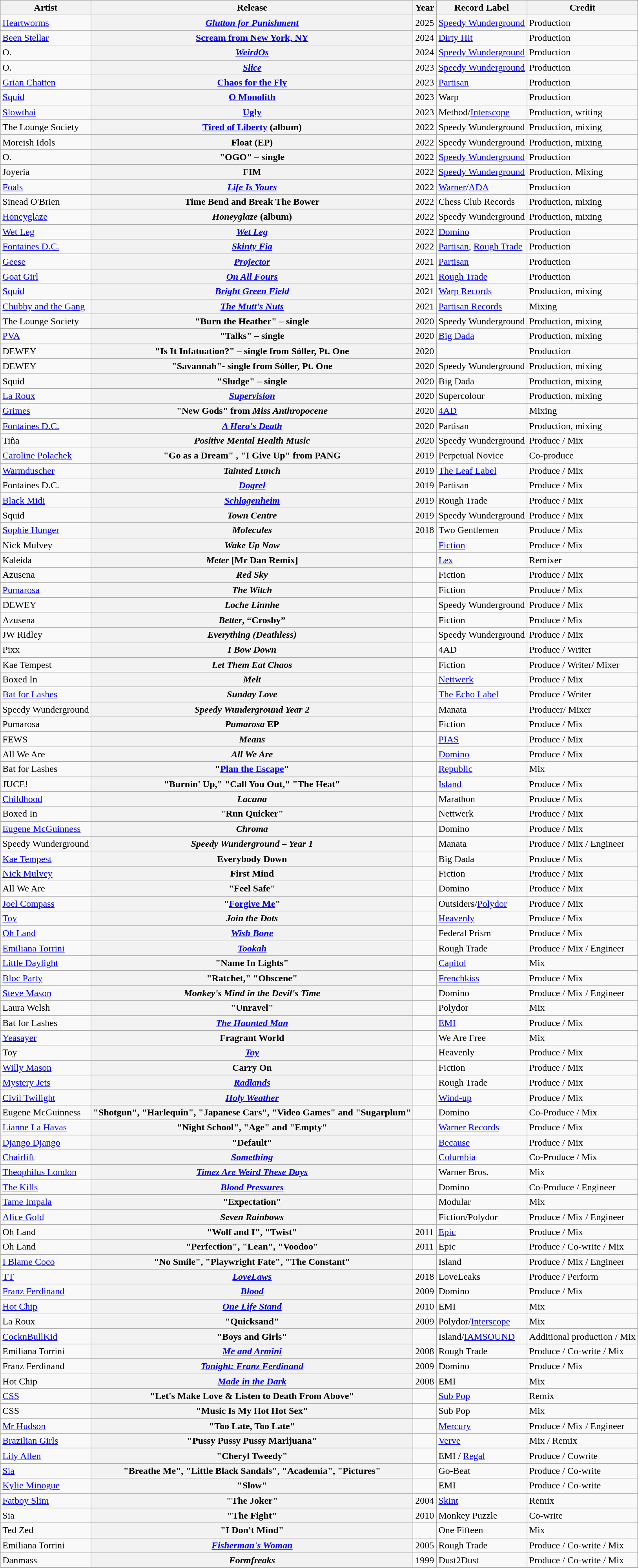<table class="wikitable sortable plainrowheaders">
<tr>
<th scope="col">Artist</th>
<th scope="col">Release</th>
<th scope="col">Year</th>
<th scope="col">Record Label</th>
<th scope="col">Credit</th>
</tr>
<tr>
<td><a href='#'>Heartworms</a></td>
<th scope="row"><em><a href='#'>Glutton for Punishment</a></em></th>
<td>2025</td>
<td><a href='#'>Speedy Wunderground</a></td>
<td>Production</td>
</tr>
<tr>
<td><a href='#'>Been Stellar</a></td>
<th scope="row"><a href='#'>Scream from New York, NY</a></th>
<td>2024</td>
<td><a href='#'>Dirty Hit</a></td>
<td>Production</td>
</tr>
<tr>
<td>O.</td>
<th scope="row"><em><a href='#'>WeirdOs</a></em></th>
<td>2024</td>
<td><a href='#'>Speedy Wunderground</a></td>
<td>Production</td>
</tr>
<tr>
<td>O.</td>
<th scope="row"><em><a href='#'>Slice</a></em></th>
<td>2023</td>
<td><a href='#'>Speedy Wunderground</a></td>
<td>Production</td>
</tr>
<tr>
<td><a href='#'>Grian Chatten</a></td>
<th scope="row"><a href='#'>Chaos for the Fly</a></th>
<td>2023</td>
<td><a href='#'>Partisan</a></td>
<td>Production</td>
</tr>
<tr>
<td><a href='#'>Squid</a></td>
<th scope="row"><a href='#'>O Monolith</a></th>
<td>2023</td>
<td>Warp</td>
<td>Production</td>
</tr>
<tr>
<td><a href='#'>Slowthai</a></td>
<th scope="row"><a href='#'>Ugly</a></th>
<td>2023</td>
<td>Method/<a href='#'>Interscope</a></td>
<td>Production, writing</td>
</tr>
<tr>
<td>The Lounge Society</td>
<th scope="row"><a href='#'>Tired of Liberty</a> (album)</th>
<td>2022</td>
<td>Speedy Wunderground</td>
<td>Production, mixing</td>
</tr>
<tr>
<td>Moreish Idols</td>
<th scope="row">Float (EP)</th>
<td>2022</td>
<td>Speedy Wunderground</td>
<td>Production, mixing</td>
</tr>
<tr>
<td>O.</td>
<th scope="row">"OGO" – single</th>
<td>2022</td>
<td><a href='#'>Speedy Wunderground</a></td>
<td>Production</td>
</tr>
<tr>
<td>Joyeria</td>
<th scope="row">FIM</th>
<td>2022</td>
<td><a href='#'>Speedy Wunderground</a></td>
<td>Production, Mixing</td>
</tr>
<tr>
<td><a href='#'>Foals</a></td>
<th scope="row"><em><a href='#'>Life Is Yours</a></em></th>
<td>2022</td>
<td><a href='#'>Warner</a>/<a href='#'>ADA</a></td>
<td>Production</td>
</tr>
<tr>
<td>Sinead O'Brien</td>
<th scope="row">Time Bend and Break The Bower</th>
<td>2022</td>
<td>Chess Club Records</td>
<td>Production, mixing</td>
</tr>
<tr>
<td><a href='#'>Honeyglaze</a></td>
<th scope="row"><em>Honeyglaze</em> (album)</th>
<td>2022</td>
<td>Speedy Wunderground</td>
<td>Production, mixing</td>
</tr>
<tr>
<td><a href='#'>Wet Leg</a></td>
<th scope="row"><em><a href='#'>Wet Leg</a></em></th>
<td>2022</td>
<td><a href='#'>Domino</a></td>
<td>Production</td>
</tr>
<tr>
<td><a href='#'>Fontaines D.C.</a></td>
<th scope="row"><em><a href='#'>Skinty Fia</a></em></th>
<td>2022</td>
<td><a href='#'>Partisan</a>, <a href='#'>Rough Trade</a></td>
<td>Production</td>
</tr>
<tr>
<td><a href='#'>Geese</a></td>
<th scope="row"><em><a href='#'>Projector</a></em></th>
<td>2021</td>
<td><a href='#'>Partisan</a></td>
<td>Production</td>
</tr>
<tr>
<td><a href='#'>Goat Girl</a></td>
<th scope="row"><em><a href='#'>On All Fours</a></em></th>
<td>2021</td>
<td><a href='#'>Rough Trade</a></td>
<td>Production</td>
</tr>
<tr>
<td><a href='#'>Squid</a></td>
<th scope="row"><em><a href='#'>Bright Green Field</a></em></th>
<td>2021</td>
<td><a href='#'>Warp Records</a></td>
<td>Production, mixing</td>
</tr>
<tr>
<td><a href='#'>Chubby and the Gang</a></td>
<th scope="row"><em><a href='#'>The Mutt's Nuts</a></em></th>
<td>2021</td>
<td><a href='#'>Partisan Records</a></td>
<td>Mixing</td>
</tr>
<tr>
<td>The Lounge Society</td>
<th scope="row">"Burn the Heather" – single</th>
<td>2020</td>
<td>Speedy Wunderground</td>
<td>Production, mixing</td>
</tr>
<tr>
<td><a href='#'>PVA</a></td>
<th scope="row">"Talks" – single</th>
<td>2020</td>
<td><a href='#'>Big Dada</a></td>
<td>Production, mixing</td>
</tr>
<tr>
<td>DEWEY</td>
<th scope="row">"Is It Infatuation?" – single from Sóller, Pt. One</th>
<td>2020</td>
<td></td>
<td>Production</td>
</tr>
<tr>
<td>DEWEY</td>
<th scope="row">"Savannah"- single from Sóller, Pt. One</th>
<td>2020</td>
<td>Speedy Wunderground</td>
<td>Production, mixing</td>
</tr>
<tr>
<td>Squid</td>
<th scope="row">"Sludge" – single</th>
<td>2020</td>
<td>Big Dada</td>
<td>Production, mixing</td>
</tr>
<tr>
<td><a href='#'>La Roux</a></td>
<th scope="row"><a href='#'><em>Supervision</em></a></th>
<td>2020</td>
<td>Supercolour</td>
<td>Production, mixing</td>
</tr>
<tr>
<td><a href='#'>Grimes</a></td>
<th scope="row">"New Gods" from <em>Miss Anthropocene</em></th>
<td>2020</td>
<td><a href='#'>4AD</a></td>
<td>Mixing</td>
</tr>
<tr>
<td><a href='#'>Fontaines D.C.</a></td>
<th scope="row"><em><a href='#'>A Hero's Death</a></em></th>
<td>2020</td>
<td>Partisan</td>
<td>Production, mixing</td>
</tr>
<tr>
<td>Tiña</td>
<th scope="row"><em>Positive Mental Health Music</em></th>
<td>2020</td>
<td>Speedy Wunderground</td>
<td>Produce / Mix</td>
</tr>
<tr>
<td><a href='#'>Caroline Polachek</a></td>
<th scope="row">"Go as a Dream" , "I Give Up" from PANG</th>
<td>2019</td>
<td>Perpetual Novice</td>
<td>Co-produce</td>
</tr>
<tr>
<td><a href='#'>Warmduscher</a></td>
<th scope="row"><em>Tainted Lunch</em></th>
<td>2019</td>
<td><a href='#'>The Leaf Label</a></td>
<td>Produce / Mix</td>
</tr>
<tr>
<td>Fontaines D.C.</td>
<th scope="row"><em><a href='#'>Dogrel</a></em></th>
<td>2019</td>
<td>Partisan</td>
<td>Produce / Mix</td>
</tr>
<tr>
<td><a href='#'>Black Midi</a></td>
<th scope="row"><em><a href='#'>Schlagenheim</a></em></th>
<td>2019</td>
<td>Rough Trade</td>
<td>Produce / Mix</td>
</tr>
<tr>
<td>Squid</td>
<th scope="row"><em>Town Centre</em></th>
<td>2019</td>
<td>Speedy Wunderground</td>
<td>Produce / Mix</td>
</tr>
<tr>
<td><a href='#'>Sophie Hunger</a></td>
<th scope="row"><em>Molecules</em></th>
<td>2018</td>
<td>Two Gentlemen</td>
<td>Produce / Mix</td>
</tr>
<tr>
<td>Nick Mulvey</td>
<th scope="row"><em>Wake Up Now</em></th>
<td></td>
<td><a href='#'>Fiction</a></td>
<td>Produce / Mix</td>
</tr>
<tr>
<td>Kaleida</td>
<th scope="row"><em>Meter</em> [Mr Dan Remix]</th>
<td></td>
<td><a href='#'>Lex</a></td>
<td>Remixer</td>
</tr>
<tr>
<td>Azusena</td>
<th scope="row"><em>Red Sky</em></th>
<td></td>
<td>Fiction</td>
<td>Produce / Mix</td>
</tr>
<tr>
<td><a href='#'>Pumarosa</a></td>
<th scope="row"><em>The Witch</em></th>
<td></td>
<td>Fiction</td>
<td>Produce / Mix</td>
</tr>
<tr>
<td>DEWEY</td>
<th scope="row"><em>Loche Linnhe</em></th>
<td></td>
<td>Speedy Wunderground</td>
<td>Produce / Mix</td>
</tr>
<tr>
<td>Azusena</td>
<th scope="row"><em>Better</em>, “Crosby”</th>
<td></td>
<td>Fiction</td>
<td>Produce / Mix</td>
</tr>
<tr>
<td>JW Ridley</td>
<th scope="row"><em>Everything (Deathless)</em></th>
<td></td>
<td>Speedy Wunderground</td>
<td>Produce / Mix</td>
</tr>
<tr>
<td>Pixx</td>
<th scope="row"><em>I Bow Down</em></th>
<td></td>
<td>4AD</td>
<td>Produce / Writer</td>
</tr>
<tr>
<td>Kae Tempest</td>
<th scope="row"><em>Let Them Eat Chaos</em></th>
<td></td>
<td>Fiction</td>
<td>Produce / Writer/ Mixer</td>
</tr>
<tr>
<td>Boxed In</td>
<th scope="row"><em>Melt</em></th>
<td></td>
<td><a href='#'>Nettwerk</a></td>
<td>Produce / Mix</td>
</tr>
<tr>
<td><a href='#'>Bat for Lashes</a></td>
<th scope="row"><em>Sunday Love</em></th>
<td></td>
<td><a href='#'>The Echo Label</a></td>
<td>Produce / Writer</td>
</tr>
<tr>
<td>Speedy Wunderground</td>
<th scope="row"><em>Speedy Wunderground Year 2</em></th>
<td></td>
<td>Manata</td>
<td>Producer/ Mixer</td>
</tr>
<tr>
<td>Pumarosa</td>
<th scope="row"><em>Pumarosa</em> EP</th>
<td></td>
<td>Fiction</td>
<td>Produce / Mix</td>
</tr>
<tr>
<td>FEWS</td>
<th scope="row"><em>Means</em></th>
<td></td>
<td><a href='#'>PIAS</a></td>
<td>Produce / Mix</td>
</tr>
<tr>
<td>All We Are</td>
<th scope="row"><em>All We Are</em></th>
<td></td>
<td><a href='#'>Domino</a></td>
<td>Produce / Mix</td>
</tr>
<tr>
<td>Bat for Lashes</td>
<th scope="row">"<a href='#'>Plan the Escape</a>"</th>
<td></td>
<td><a href='#'>Republic</a></td>
<td>Mix</td>
</tr>
<tr>
<td>JUCE!</td>
<th scope="row">"Burnin' Up," "Call You Out," "The Heat"</th>
<td></td>
<td><a href='#'>Island</a></td>
<td>Produce / Mix</td>
</tr>
<tr>
<td><a href='#'>Childhood</a></td>
<th scope="row"><em>Lacuna</em></th>
<td></td>
<td>Marathon</td>
<td>Produce / Mix</td>
</tr>
<tr>
<td>Boxed In</td>
<th scope="row">"Run Quicker"</th>
<td></td>
<td>Nettwerk</td>
<td>Produce / Mix</td>
</tr>
<tr>
<td><a href='#'>Eugene McGuinness</a></td>
<th scope="row"><em>Chroma</em></th>
<td></td>
<td>Domino</td>
<td>Produce / Mix</td>
</tr>
<tr>
<td>Speedy Wunderground</td>
<th scope="row"><em>Speedy Wunderground – Year 1</em></th>
<td></td>
<td>Manata</td>
<td>Produce / Mix / Engineer</td>
</tr>
<tr>
<td><a href='#'>Kae Tempest</a></td>
<th scope="row">Everybody Down</th>
<td></td>
<td>Big Dada</td>
<td>Produce / Mix</td>
</tr>
<tr>
<td><a href='#'>Nick Mulvey</a></td>
<th scope="row">First Mind</th>
<td></td>
<td>Fiction</td>
<td>Produce / Mix</td>
</tr>
<tr>
<td>All We Are</td>
<th scope="row">"Feel Safe"</th>
<td></td>
<td>Domino</td>
<td>Produce / Mix</td>
</tr>
<tr>
<td><a href='#'>Joel Compass</a></td>
<th scope="row">"<a href='#'>Forgive Me</a>"</th>
<td></td>
<td>Outsiders/<a href='#'>Polydor</a></td>
<td>Produce / Mix</td>
</tr>
<tr>
<td><a href='#'>Toy</a></td>
<th scope="row"><em>Join the Dots</em></th>
<td></td>
<td><a href='#'>Heavenly</a></td>
<td>Produce / Mix</td>
</tr>
<tr>
<td><a href='#'>Oh Land</a></td>
<th scope="row"><a href='#'><em>Wish Bone</em></a></th>
<td></td>
<td>Federal Prism</td>
<td>Produce / Mix</td>
</tr>
<tr>
<td><a href='#'>Emiliana Torrini</a></td>
<th scope="row"><em><a href='#'>Tookah</a></em></th>
<td></td>
<td>Rough Trade</td>
<td>Produce / Mix / Engineer</td>
</tr>
<tr>
<td><a href='#'>Little Daylight</a></td>
<th scope="row">"Name In Lights"</th>
<td></td>
<td><a href='#'>Capitol</a></td>
<td>Mix</td>
</tr>
<tr>
<td><a href='#'>Bloc Party</a></td>
<th scope="row">"Ratchet," "Obscene"</th>
<td></td>
<td><a href='#'>Frenchkiss</a></td>
<td>Produce / Mix</td>
</tr>
<tr>
<td><a href='#'>Steve Mason</a></td>
<th scope="row"><em>Monkey's Mind in the Devil's Time</em></th>
<td></td>
<td>Domino</td>
<td>Produce / Mix / Engineer</td>
</tr>
<tr>
<td>Laura Welsh</td>
<th scope="row">"Unravel"</th>
<td></td>
<td>Polydor</td>
<td>Mix</td>
</tr>
<tr>
<td>Bat for Lashes</td>
<th scope="row"><a href='#'><em>The Haunted Man</em></a></th>
<td></td>
<td><a href='#'>EMI</a></td>
<td>Produce / Mix</td>
</tr>
<tr>
<td><a href='#'>Yeasayer</a></td>
<th scope="row">Fragrant World</th>
<td></td>
<td>We Are Free</td>
<td>Mix</td>
</tr>
<tr>
<td>Toy</td>
<th scope="row"><a href='#'><em>Toy</em></a></th>
<td></td>
<td>Heavenly</td>
<td>Produce / Mix</td>
</tr>
<tr>
<td><a href='#'>Willy Mason</a></td>
<th scope="row">Carry On</th>
<td></td>
<td>Fiction</td>
<td>Produce / Mix</td>
</tr>
<tr>
<td><a href='#'>Mystery Jets</a></td>
<th scope="row"><a href='#'><em>Radlands</em></a></th>
<td></td>
<td>Rough Trade</td>
<td>Produce / Mix</td>
</tr>
<tr>
<td><a href='#'>Civil Twilight</a></td>
<th scope="row"><em><a href='#'>Holy Weather</a></em></th>
<td></td>
<td><a href='#'>Wind-up</a></td>
<td>Produce / Mix</td>
</tr>
<tr>
<td>Eugene McGuinness</td>
<th scope="row">"Shotgun", "Harlequin", "Japanese Cars", "Video Games" and "Sugarplum"</th>
<td></td>
<td>Domino</td>
<td>Co-Produce / Mix</td>
</tr>
<tr>
<td><a href='#'>Lianne La Havas</a></td>
<th scope="row">"Night School", "Age" and "Empty"</th>
<td></td>
<td><a href='#'>Warner Records</a></td>
<td>Produce / Mix</td>
</tr>
<tr>
<td><a href='#'>Django Django</a></td>
<th scope="row">"Default"</th>
<td></td>
<td><a href='#'>Because</a></td>
<td>Produce / Mix</td>
</tr>
<tr>
<td><a href='#'>Chairlift</a></td>
<th scope="row"><a href='#'><em>Something</em></a></th>
<td></td>
<td><a href='#'>Columbia</a></td>
<td>Co-Produce / Mix</td>
</tr>
<tr>
<td><a href='#'>Theophilus London</a></td>
<th scope="row"><em><a href='#'>Timez Are Weird These Days</a></em></th>
<td></td>
<td>Warner Bros.</td>
<td>Mix</td>
</tr>
<tr>
<td><a href='#'>The Kills</a></td>
<th scope="row"><em><a href='#'>Blood Pressures</a></em></th>
<td></td>
<td>Domino</td>
<td>Co-Produce / Engineer</td>
</tr>
<tr>
<td><a href='#'>Tame Impala</a></td>
<th scope="row">"Expectation"</th>
<td></td>
<td>Modular</td>
<td>Mix</td>
</tr>
<tr>
<td><a href='#'>Alice Gold</a></td>
<th scope="row"><em>Seven Rainbows</em></th>
<td></td>
<td>Fiction/Polydor</td>
<td>Produce / Mix / Engineer</td>
</tr>
<tr>
<td>Oh Land</td>
<th scope="row">"Wolf and I", "Twist"</th>
<td>2011</td>
<td><a href='#'>Epic</a></td>
<td>Produce / Mix</td>
</tr>
<tr>
<td>Oh Land</td>
<th scope="row">"Perfection", "Lean", "Voodoo"</th>
<td>2011</td>
<td>Epic</td>
<td>Produce / Co-write / Mix</td>
</tr>
<tr>
<td><a href='#'>I Blame Coco</a></td>
<th scope="row">"No Smile", "Playwright Fate", "The Constant"</th>
<td></td>
<td>Island</td>
<td>Produce / Mix / Engineer</td>
</tr>
<tr>
<td><a href='#'>TT</a></td>
<th scope="row"><em><a href='#'>LoveLaws</a></em></th>
<td>2018</td>
<td>LoveLeaks</td>
<td>Produce / Perform</td>
</tr>
<tr>
<td><a href='#'>Franz Ferdinand</a></td>
<th scope="row"><em><a href='#'>Blood</a></em></th>
<td>2009</td>
<td>Domino</td>
<td>Produce / Mix</td>
</tr>
<tr>
<td><a href='#'>Hot Chip</a></td>
<th scope="row"><em><a href='#'>One Life Stand</a></em></th>
<td>2010</td>
<td>EMI</td>
<td>Mix</td>
</tr>
<tr>
<td>La Roux</td>
<th scope="row">"Quicksand"</th>
<td>2009</td>
<td>Polydor/<a href='#'>Interscope</a></td>
<td>Mix</td>
</tr>
<tr>
<td><a href='#'>CocknBullKid</a></td>
<th scope="row">"Boys and Girls"</th>
<td></td>
<td>Island/<a href='#'>IAMSOUND</a></td>
<td>Additional production / Mix</td>
</tr>
<tr>
<td>Emiliana Torrini</td>
<th scope="row"><em><a href='#'>Me and Armini</a></em></th>
<td>2008</td>
<td>Rough Trade</td>
<td>Produce / Co-write / Mix</td>
</tr>
<tr>
<td>Franz Ferdinand</td>
<th scope="row"><em><a href='#'>Tonight: Franz Ferdinand</a></em></th>
<td>2009</td>
<td>Domino</td>
<td>Produce / Mix</td>
</tr>
<tr>
<td>Hot Chip</td>
<th scope="row"><em><a href='#'>Made in the Dark</a></em></th>
<td>2008</td>
<td>EMI</td>
<td>Mix</td>
</tr>
<tr>
<td><a href='#'>CSS</a></td>
<th scope="row">"Let's Make Love & Listen to Death From Above"</th>
<td></td>
<td><a href='#'>Sub Pop</a></td>
<td>Remix</td>
</tr>
<tr>
<td>CSS</td>
<th scope="row">"Music Is My Hot Hot Sex"</th>
<td></td>
<td>Sub Pop</td>
<td>Mix</td>
</tr>
<tr>
<td><a href='#'>Mr Hudson</a></td>
<th scope="row">"Too Late, Too Late"</th>
<td></td>
<td><a href='#'>Mercury</a></td>
<td>Produce / Mix / Engineer</td>
</tr>
<tr>
<td><a href='#'>Brazilian Girls</a></td>
<th scope="row">"Pussy Pussy Pussy Marijuana"</th>
<td></td>
<td><a href='#'>Verve</a></td>
<td>Mix / Remix</td>
</tr>
<tr>
<td><a href='#'>Lily Allen</a></td>
<th scope="row">"Cheryl Tweedy"</th>
<td></td>
<td>EMI / <a href='#'>Regal</a></td>
<td>Produce / Cowrite</td>
</tr>
<tr>
<td><a href='#'>Sia</a></td>
<th scope="row">"Breathe Me", "Little Black Sandals", "Academia", "Pictures"</th>
<td></td>
<td>Go-Beat</td>
<td>Produce / Co-write</td>
</tr>
<tr>
<td><a href='#'>Kylie Minogue</a></td>
<th scope="row">"Slow"</th>
<td></td>
<td>EMI</td>
<td>Produce / Co-write</td>
</tr>
<tr>
<td><a href='#'>Fatboy Slim</a></td>
<th scope="row">"The Joker"</th>
<td>2004</td>
<td><a href='#'>Skint</a></td>
<td>Remix</td>
</tr>
<tr>
<td>Sia</td>
<th scope="row">"The Fight"</th>
<td>2010</td>
<td>Monkey Puzzle</td>
<td>Co-write</td>
</tr>
<tr>
<td>Ted Zed</td>
<th scope="row">"I Don't Mind"</th>
<td></td>
<td>One Fifteen</td>
<td>Mix</td>
</tr>
<tr>
<td>Emiliana Torrini</td>
<th scope="row"><em><a href='#'>Fisherman's Woman</a></em></th>
<td>2005</td>
<td>Rough Trade</td>
<td>Produce / Co-write / Mix</td>
</tr>
<tr>
<td>Danmass</td>
<th scope="row"><em>Formfreaks</em></th>
<td>1999</td>
<td>Dust2Dust</td>
<td>Produce / Co-write / Mix</td>
</tr>
</table>
